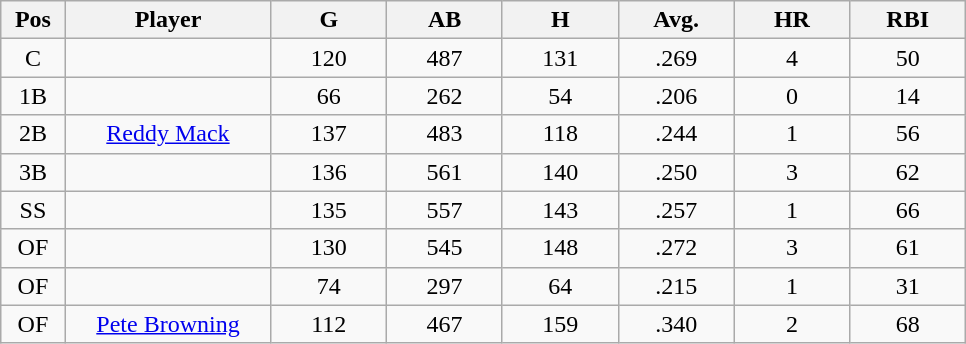<table class="wikitable sortable">
<tr>
<th bgcolor="#DDDDFF" width="5%">Pos</th>
<th bgcolor="#DDDDFF" width="16%">Player</th>
<th bgcolor="#DDDDFF" width="9%">G</th>
<th bgcolor="#DDDDFF" width="9%">AB</th>
<th bgcolor="#DDDDFF" width="9%">H</th>
<th bgcolor="#DDDDFF" width="9%">Avg.</th>
<th bgcolor="#DDDDFF" width="9%">HR</th>
<th bgcolor="#DDDDFF" width="9%">RBI</th>
</tr>
<tr align="center">
<td>C</td>
<td></td>
<td>120</td>
<td>487</td>
<td>131</td>
<td>.269</td>
<td>4</td>
<td>50</td>
</tr>
<tr align="center">
<td>1B</td>
<td></td>
<td>66</td>
<td>262</td>
<td>54</td>
<td>.206</td>
<td>0</td>
<td>14</td>
</tr>
<tr align="center">
<td>2B</td>
<td><a href='#'>Reddy Mack</a></td>
<td>137</td>
<td>483</td>
<td>118</td>
<td>.244</td>
<td>1</td>
<td>56</td>
</tr>
<tr align="center">
<td>3B</td>
<td></td>
<td>136</td>
<td>561</td>
<td>140</td>
<td>.250</td>
<td>3</td>
<td>62</td>
</tr>
<tr align="center">
<td>SS</td>
<td></td>
<td>135</td>
<td>557</td>
<td>143</td>
<td>.257</td>
<td>1</td>
<td>66</td>
</tr>
<tr align="center">
<td>OF</td>
<td></td>
<td>130</td>
<td>545</td>
<td>148</td>
<td>.272</td>
<td>3</td>
<td>61</td>
</tr>
<tr align="center">
<td>OF</td>
<td></td>
<td>74</td>
<td>297</td>
<td>64</td>
<td>.215</td>
<td>1</td>
<td>31</td>
</tr>
<tr align="center">
<td>OF</td>
<td><a href='#'>Pete Browning</a></td>
<td>112</td>
<td>467</td>
<td>159</td>
<td>.340</td>
<td>2</td>
<td>68</td>
</tr>
</table>
